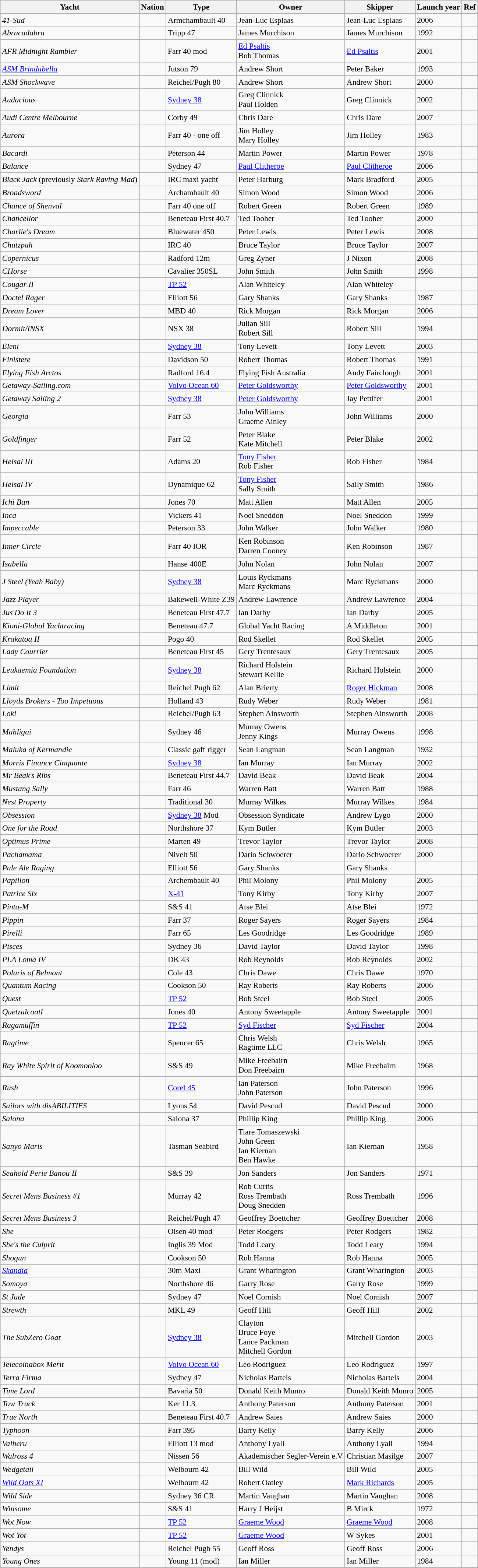<table class="sortable wikitable" style="font-size:90%;">
<tr>
<th>Yacht</th>
<th>Nation</th>
<th>Type</th>
<th>Owner</th>
<th>Skipper</th>
<th>Launch year</th>
<th>Ref</th>
</tr>
<tr>
<td><em>41-Sud</em></td>
<td></td>
<td>Armchambault 40</td>
<td>Jean-Luc Esplaas</td>
<td>Jean-Luc Esplaas</td>
<td>2006</td>
<td></td>
</tr>
<tr>
<td><em>Abracadabra</em></td>
<td></td>
<td>Tripp 47</td>
<td>James Murchison</td>
<td>James Murchison</td>
<td>1992</td>
<td></td>
</tr>
<tr>
<td><em>AFR Midnight Rambler</em></td>
<td></td>
<td>Farr 40 mod</td>
<td><a href='#'>Ed Psaltis</a><br>Bob Thomas</td>
<td><a href='#'>Ed Psaltis</a></td>
<td>2001</td>
<td></td>
</tr>
<tr>
<td><em><a href='#'>ASM Brindabella</a></em></td>
<td></td>
<td>Jutson 79</td>
<td>Andrew Short</td>
<td>Peter Baker</td>
<td>1993</td>
<td></td>
</tr>
<tr>
<td><em>ASM Shockwave</em></td>
<td></td>
<td>Reichel/Pugh 80</td>
<td>Andrew Short</td>
<td>Andrew Short</td>
<td>2000</td>
<td></td>
</tr>
<tr>
<td><em>Audacious</em></td>
<td></td>
<td><a href='#'>Sydney 38</a></td>
<td>Greg Clinnick<br>Paul Holden</td>
<td>Greg Clinnick</td>
<td>2002</td>
<td></td>
</tr>
<tr>
<td><em>Audi Centre Melbourne</em></td>
<td></td>
<td>Corby 49</td>
<td>Chris Dare</td>
<td>Chris Dare</td>
<td>2007</td>
<td></td>
</tr>
<tr>
<td><em>Aurora</em></td>
<td></td>
<td>Farr 40 - one off</td>
<td>Jim Holley<br>Mary Holley</td>
<td>Jim Holley</td>
<td>1983</td>
<td></td>
</tr>
<tr>
<td><em>Bacardi</em></td>
<td></td>
<td>Peterson 44</td>
<td>Martin Power</td>
<td>Martin Power</td>
<td>1978</td>
<td></td>
</tr>
<tr>
<td><em>Balance</em></td>
<td></td>
<td>Sydney 47</td>
<td><a href='#'>Paul Clitheroe</a></td>
<td><a href='#'>Paul Clitheroe</a></td>
<td>2006</td>
<td></td>
</tr>
<tr>
<td><em>Black Jack</em> (previously <em>Stark Raving Mad</em>)</td>
<td></td>
<td>IRC maxi yacht</td>
<td>Peter Harburg</td>
<td>Mark Bradford</td>
<td>2005</td>
<td></td>
</tr>
<tr>
<td><em>Broadsword</em></td>
<td></td>
<td>Archambault 40</td>
<td>Simon Wood</td>
<td>Simon Wood</td>
<td>2006</td>
<td></td>
</tr>
<tr>
<td><em>Chance of Shenval</em></td>
<td></td>
<td>Farr 40 one off</td>
<td>Robert Green</td>
<td>Robert Green</td>
<td>1989</td>
<td></td>
</tr>
<tr>
<td><em>Chancellor</em></td>
<td></td>
<td>Beneteau First 40.7</td>
<td>Ted Tooher</td>
<td>Ted Tooher</td>
<td>2000</td>
<td></td>
</tr>
<tr>
<td><em>Charlie's Dream</em></td>
<td></td>
<td>Bluewater 450</td>
<td>Peter Lewis</td>
<td>Peter Lewis</td>
<td>2008</td>
<td></td>
</tr>
<tr>
<td><em>Chutzpah</em></td>
<td></td>
<td>IRC 40</td>
<td>Bruce Taylor</td>
<td>Bruce Taylor</td>
<td>2007</td>
<td></td>
</tr>
<tr>
<td><em>Copernicus</em></td>
<td></td>
<td>Radford 12m</td>
<td>Greg Zyner</td>
<td>J Nixon</td>
<td>2008</td>
<td></td>
</tr>
<tr>
<td><em>CHorse</em></td>
<td></td>
<td>Cavalier 350SL</td>
<td>John Smith</td>
<td>John Smith</td>
<td>1998</td>
<td></td>
</tr>
<tr>
<td><em>Cougar II</em></td>
<td></td>
<td><a href='#'>TP 52</a></td>
<td>Alan Whiteley</td>
<td>Alan Whiteley</td>
<td></td>
<td></td>
</tr>
<tr>
<td><em>Doctel Rager</em></td>
<td></td>
<td>Elliott 56</td>
<td>Gary Shanks</td>
<td>Gary Shanks</td>
<td>1987</td>
<td></td>
</tr>
<tr>
<td><em>Dream Lover</em></td>
<td></td>
<td>MBD 40</td>
<td>Rick Morgan</td>
<td>Rick Morgan</td>
<td>2006</td>
<td></td>
</tr>
<tr>
<td><em>Dormit/INSX</em></td>
<td></td>
<td>NSX 38</td>
<td>Julian Sill<br>Robert Sill</td>
<td>Robert Sill</td>
<td>1994</td>
<td></td>
</tr>
<tr>
<td><em>Eleni</em></td>
<td></td>
<td><a href='#'>Sydney 38</a></td>
<td>Tony Levett</td>
<td>Tony Levett</td>
<td>2003</td>
<td></td>
</tr>
<tr>
<td><em>Finistere</em></td>
<td></td>
<td>Davidson 50</td>
<td>Robert Thomas</td>
<td>Robert Thomas</td>
<td>1991</td>
<td></td>
</tr>
<tr>
<td><em>Flying Fish Arctos</em></td>
<td></td>
<td>Radford 16.4</td>
<td>Flying Fish Australia</td>
<td>Andy Fairclough</td>
<td>2001</td>
<td></td>
</tr>
<tr>
<td><em>Getaway-Sailing.com</em></td>
<td></td>
<td><a href='#'>Volvo Ocean 60</a></td>
<td><a href='#'>Peter Goldsworthy</a></td>
<td><a href='#'>Peter Goldsworthy</a></td>
<td>2001</td>
<td></td>
</tr>
<tr>
<td><em>Getaway Sailing 2</em></td>
<td></td>
<td><a href='#'>Sydney 38</a></td>
<td><a href='#'>Peter Goldsworthy</a></td>
<td>Jay Pettifer</td>
<td>2001</td>
<td></td>
</tr>
<tr>
<td><em>Georgia</em></td>
<td></td>
<td>Farr 53</td>
<td>John Williams<br>Graeme Ainley</td>
<td>John Williams</td>
<td>2000</td>
<td></td>
</tr>
<tr>
<td><em>Goldfinger</em></td>
<td></td>
<td>Farr 52</td>
<td>Peter Blake<br>Kate Mitchell</td>
<td>Peter Blake</td>
<td>2002</td>
<td></td>
</tr>
<tr>
<td><em>Helsal III</em></td>
<td></td>
<td>Adams 20</td>
<td><a href='#'>Tony Fisher</a><br>Rob Fisher</td>
<td>Rob Fisher</td>
<td>1984</td>
<td></td>
</tr>
<tr>
<td><em>Helsal IV</em></td>
<td></td>
<td>Dynamique 62</td>
<td><a href='#'>Tony Fisher</a><br>Sally Smith</td>
<td>Sally Smith</td>
<td>1986</td>
<td></td>
</tr>
<tr>
<td><em>Ichi Ban</em></td>
<td></td>
<td>Jones 70</td>
<td>Matt Allen</td>
<td>Matt Allen</td>
<td>2005</td>
<td></td>
</tr>
<tr>
<td><em>Inca</em></td>
<td></td>
<td>Vickers 41</td>
<td>Noel Sneddon</td>
<td>Noel Sneddon</td>
<td>1999</td>
<td></td>
</tr>
<tr>
<td><em>Impeccable</em></td>
<td></td>
<td>Peterson 33</td>
<td>John Walker</td>
<td>John Walker</td>
<td>1980</td>
<td></td>
</tr>
<tr>
<td><em>Inner Circle</em></td>
<td></td>
<td>Farr 40 IOR</td>
<td>Ken Robinson<br>Darren Cooney</td>
<td>Ken Robinson</td>
<td>1987</td>
<td></td>
</tr>
<tr>
<td><em>Isabella</em></td>
<td></td>
<td>Hanse 400E</td>
<td>John Nolan</td>
<td>John Nolan</td>
<td>2007</td>
<td></td>
</tr>
<tr>
<td><em>J Steel (Yeah Baby)</em></td>
<td></td>
<td><a href='#'>Sydney 38</a></td>
<td>Louis Ryckmans<br>Marc Ryckmans</td>
<td>Marc Ryckmans</td>
<td>2000</td>
<td></td>
</tr>
<tr>
<td><em>Jazz Player</em></td>
<td></td>
<td>Bakewell-White Z39</td>
<td>Andrew Lawrence</td>
<td>Andrew Lawrence</td>
<td>2004</td>
<td></td>
</tr>
<tr>
<td><em>Jus'Do It 3</em></td>
<td></td>
<td>Beneteau First 47.7</td>
<td>Ian Darby</td>
<td>Ian Darby</td>
<td>2005</td>
<td></td>
</tr>
<tr>
<td><em>Kioni-Global Yachtracing</em></td>
<td></td>
<td>Beneteau 47.7</td>
<td>Global Yacht Racing</td>
<td>A Middleton</td>
<td>2001</td>
<td></td>
</tr>
<tr>
<td><em>Krakatoa II</em></td>
<td></td>
<td>Pogo 40</td>
<td>Rod Skellet</td>
<td>Rod Skellet</td>
<td>2005</td>
<td></td>
</tr>
<tr>
<td><em>Lady Courrier</em></td>
<td></td>
<td>Beneteau First 45</td>
<td>Gery Trentesaux</td>
<td>Gery Trentesaux</td>
<td>2005</td>
<td></td>
</tr>
<tr>
<td><em>Leukaemia Foundation</em></td>
<td></td>
<td><a href='#'>Sydney 38</a></td>
<td>Richard Holstein<br>Stewart Kellie</td>
<td>Richard Holstein</td>
<td>2000</td>
<td></td>
</tr>
<tr>
<td><em>Limit</em></td>
<td></td>
<td>Reichel Pugh 62</td>
<td>Alan Brierty</td>
<td><a href='#'>Roger Hickman</a></td>
<td>2008</td>
<td></td>
</tr>
<tr>
<td><em>Lloyds Brokers - Too Impetuous</em></td>
<td></td>
<td>Holland 43</td>
<td>Rudy Weber</td>
<td>Rudy Weber</td>
<td>1981</td>
<td></td>
</tr>
<tr>
<td><em>Loki</em></td>
<td></td>
<td>Reichel/Pugh 63</td>
<td>Stephen Ainsworth</td>
<td>Stephen Ainsworth</td>
<td>2008</td>
<td></td>
</tr>
<tr>
<td><em>Mahligai</em></td>
<td></td>
<td>Sydney 46</td>
<td>Murray Owens<br>Jenny Kings</td>
<td>Murray Owens</td>
<td>1998</td>
<td></td>
</tr>
<tr>
<td><em>Maluka of Kermandie</em></td>
<td></td>
<td>Classic gaff rigger</td>
<td>Sean Langman</td>
<td>Sean Langman</td>
<td>1932</td>
<td></td>
</tr>
<tr>
<td><em>Morris Finance Cinquante</em></td>
<td></td>
<td><a href='#'>Sydney 38</a></td>
<td>Ian Murray</td>
<td>Ian Murray</td>
<td>2002</td>
<td></td>
</tr>
<tr>
<td><em>Mr Beak's Ribs</em></td>
<td></td>
<td>Beneteau First 44.7</td>
<td>David Beak</td>
<td>David Beak</td>
<td>2004</td>
<td></td>
</tr>
<tr>
<td><em>Mustang Sally</em></td>
<td></td>
<td>Farr 46</td>
<td>Warren Batt</td>
<td>Warren Batt</td>
<td>1988</td>
<td></td>
</tr>
<tr>
<td><em>Nest Property</em></td>
<td></td>
<td>Traditional 30</td>
<td>Murray Wilkes</td>
<td>Murray Wilkes</td>
<td>1984</td>
<td></td>
</tr>
<tr>
<td><em>Obsession</em></td>
<td></td>
<td><a href='#'>Sydney 38</a> Mod</td>
<td>Obsession Syndicate</td>
<td>Andrew Lygo</td>
<td>2000</td>
<td></td>
</tr>
<tr>
<td><em>One for the Road</em></td>
<td></td>
<td>Northshore 37</td>
<td>Kym Butler</td>
<td>Kym Butler</td>
<td>2003</td>
<td></td>
</tr>
<tr>
<td><em>Optimus Prime</em></td>
<td></td>
<td>Marten 49</td>
<td>Trevor Taylor</td>
<td>Trevor Taylor</td>
<td>2008</td>
<td></td>
</tr>
<tr>
<td><em>Pachamama</em></td>
<td></td>
<td>Nivelt 50</td>
<td>Dario Schwoerer</td>
<td>Dario Schwoerer</td>
<td>2000</td>
<td></td>
</tr>
<tr>
<td><em>Pale Ale Raging</em></td>
<td></td>
<td>Elliott 56</td>
<td>Gary Shanks</td>
<td>Gary Shanks</td>
<td></td>
<td></td>
</tr>
<tr>
<td><em>Papillon</em></td>
<td></td>
<td>Archembault 40</td>
<td>Phil Molony</td>
<td>Phil Molony</td>
<td>2005</td>
<td></td>
</tr>
<tr>
<td><em>Patrice Six</em></td>
<td></td>
<td><a href='#'>X-41</a></td>
<td>Tony Kirby</td>
<td>Tony Kirby</td>
<td>2007</td>
<td></td>
</tr>
<tr>
<td><em>Pinta-M</em></td>
<td></td>
<td>S&S 41</td>
<td>Atse Blei</td>
<td>Atse Blei</td>
<td>1972</td>
<td></td>
</tr>
<tr>
<td><em>Pippin</em></td>
<td></td>
<td>Farr 37</td>
<td>Roger Sayers</td>
<td>Roger Sayers</td>
<td>1984</td>
<td></td>
</tr>
<tr>
<td><em>Pirelli</em></td>
<td></td>
<td>Farr 65</td>
<td>Les Goodridge</td>
<td>Les Goodridge</td>
<td>1989</td>
<td></td>
</tr>
<tr>
<td><em>Pisces</em></td>
<td></td>
<td>Sydney 36</td>
<td>David Taylor</td>
<td>David Taylor</td>
<td>1998</td>
<td></td>
</tr>
<tr>
<td><em>PLA Loma IV</em></td>
<td></td>
<td>DK 43</td>
<td>Rob Reynolds</td>
<td>Rob Reynolds</td>
<td>2002</td>
<td></td>
</tr>
<tr>
<td><em>Polaris of Belmont</em></td>
<td></td>
<td>Cole 43</td>
<td>Chris Dawe</td>
<td>Chris Dawe</td>
<td>1970</td>
<td></td>
</tr>
<tr>
<td><em>Quantum Racing</em></td>
<td></td>
<td>Cookson 50</td>
<td>Ray Roberts</td>
<td>Ray Roberts</td>
<td>2006</td>
<td></td>
</tr>
<tr>
<td><em>Quest</em></td>
<td></td>
<td><a href='#'>TP 52</a></td>
<td>Bob Steel</td>
<td>Bob Steel</td>
<td>2005</td>
<td></td>
</tr>
<tr>
<td><em>Quetzalcoatl</em></td>
<td></td>
<td>Jones 40</td>
<td>Antony Sweetapple</td>
<td>Antony Sweetapple</td>
<td>2001</td>
<td></td>
</tr>
<tr>
<td><em>Ragamuffin</em></td>
<td></td>
<td><a href='#'>TP 52</a></td>
<td><a href='#'>Syd Fischer</a></td>
<td><a href='#'>Syd Fischer</a></td>
<td>2004</td>
<td></td>
</tr>
<tr>
<td><em>Ragtime</em></td>
<td></td>
<td>Spencer 65</td>
<td>Chris Welsh<br>Ragtime LLC</td>
<td>Chris Welsh</td>
<td>1965</td>
<td></td>
</tr>
<tr>
<td><em>Ray White Spirit of Koomooloo</em></td>
<td></td>
<td>S&S 49</td>
<td>Mike Freebairn<br>Don Freebairn</td>
<td>Mike Freebairn</td>
<td>1968</td>
<td></td>
</tr>
<tr>
<td><em>Rush</em></td>
<td></td>
<td><a href='#'>Corel 45</a></td>
<td>Ian Paterson<br>John Paterson</td>
<td>John Paterson</td>
<td>1996</td>
<td></td>
</tr>
<tr>
<td><em>Sailors with disABILITIES</em></td>
<td></td>
<td>Lyons 54</td>
<td>David Pescud</td>
<td>David Pescud</td>
<td>2000</td>
<td></td>
</tr>
<tr>
<td><em>Salona</em></td>
<td></td>
<td>Salona 37</td>
<td>Phillip King</td>
<td>Phillip King</td>
<td>2006</td>
<td></td>
</tr>
<tr>
<td><em>Sanyo Maris</em></td>
<td></td>
<td>Tasman Seabird</td>
<td>Tiare Tomaszewski<br>John Green<br>Ian Kiernan<br>Ben Hawke</td>
<td>Ian Kiernan</td>
<td>1958</td>
<td></td>
</tr>
<tr>
<td><em>Seahold Perie Banou II</em></td>
<td></td>
<td>S&S 39</td>
<td>Jon Sanders</td>
<td>Jon Sanders</td>
<td>1971</td>
<td></td>
</tr>
<tr>
<td><em>Secret Mens Business #1</em></td>
<td></td>
<td>Murray 42</td>
<td>Rob Curtis<br>Ross Trembath<br>Doug Snedden</td>
<td>Ross Trembath</td>
<td>1996</td>
<td></td>
</tr>
<tr>
<td><em>Secret Mens Business 3</em></td>
<td></td>
<td>Reichel/Pugh 47</td>
<td>Geoffrey Boettcher</td>
<td>Geoffrey Boettcher</td>
<td>2008</td>
<td></td>
</tr>
<tr>
<td><em>She</em></td>
<td></td>
<td>Olsen 40 mod</td>
<td>Peter Rodgers</td>
<td>Peter Rodgers</td>
<td>1982</td>
<td></td>
</tr>
<tr>
<td><em>She's the Culprit</em></td>
<td></td>
<td>Inglis 39 Mod</td>
<td>Todd Leary</td>
<td>Todd Leary</td>
<td>1994</td>
<td></td>
</tr>
<tr>
<td><em>Shogun</em></td>
<td></td>
<td>Cookson 50</td>
<td>Rob Hanna</td>
<td>Rob Hanna</td>
<td>2005</td>
<td></td>
</tr>
<tr>
<td><em><a href='#'>Skandia</a></em></td>
<td></td>
<td>30m Maxi</td>
<td>Grant Wharington</td>
<td>Grant Wharington</td>
<td>2003</td>
<td></td>
</tr>
<tr>
<td><em>Somoya</em></td>
<td></td>
<td>Northshore 46</td>
<td>Garry Rose</td>
<td>Garry Rose</td>
<td>1999</td>
<td></td>
</tr>
<tr>
<td><em>St Jude</em></td>
<td></td>
<td>Sydney 47</td>
<td>Noel Cornish</td>
<td>Noel Cornish</td>
<td>2007</td>
<td></td>
</tr>
<tr>
<td><em>Strewth</em></td>
<td></td>
<td>MKL 49</td>
<td>Geoff Hill</td>
<td>Geoff Hill</td>
<td>2002</td>
<td></td>
</tr>
<tr>
<td><em>The SubZero Goat</em></td>
<td></td>
<td><a href='#'>Sydney 38</a></td>
<td>Clayton<br>Bruce Foye<br>Lance Packman<br>Mitchell Gordon</td>
<td>Mitchell Gordon</td>
<td>2003</td>
<td></td>
</tr>
<tr>
<td><em>Telecoinabox Merit</em></td>
<td></td>
<td><a href='#'>Volvo Ocean 60</a></td>
<td>Leo Rodriguez</td>
<td>Leo Rodriguez</td>
<td>1997</td>
<td></td>
</tr>
<tr>
<td><em>Terra Firma</em></td>
<td></td>
<td>Sydney 47</td>
<td>Nicholas Bartels</td>
<td>Nicholas Bartels</td>
<td>2004</td>
<td></td>
</tr>
<tr>
<td><em>Time Lord</em></td>
<td></td>
<td>Bavaria 50</td>
<td>Donald Keith Munro</td>
<td>Donald Keith Munro</td>
<td>2005</td>
<td></td>
</tr>
<tr>
<td><em>Tow Truck</em></td>
<td></td>
<td>Ker 11.3</td>
<td>Anthony Paterson</td>
<td>Anthony Paterson</td>
<td>2001</td>
<td></td>
</tr>
<tr>
<td><em>True North</em></td>
<td></td>
<td>Beneteau First 40.7</td>
<td>Andrew Saies</td>
<td>Andrew Saies</td>
<td>2000</td>
<td></td>
</tr>
<tr>
<td><em>Typhoon</em></td>
<td></td>
<td>Farr 395</td>
<td>Barry Kelly</td>
<td>Barry Kelly</td>
<td>2006</td>
<td></td>
</tr>
<tr>
<td><em>Valheru</em></td>
<td></td>
<td>Elliott 13 mod</td>
<td>Anthony Lyall</td>
<td>Anthony Lyall</td>
<td>1994</td>
<td></td>
</tr>
<tr>
<td><em>Walross 4</em></td>
<td></td>
<td>Nissen 56</td>
<td>Akademischer Segler-Verein e.V</td>
<td>Christian Masilge</td>
<td>2007</td>
<td></td>
</tr>
<tr>
<td><em>Wedgetail</em></td>
<td></td>
<td>Welbourn 42</td>
<td>Bill Wild</td>
<td>Bill Wild</td>
<td>2005</td>
<td></td>
</tr>
<tr>
<td><em><a href='#'>Wild Oats XI</a></em></td>
<td></td>
<td>Welbourn 42</td>
<td>Robert Oatley</td>
<td><a href='#'>Mark Richards</a></td>
<td>2005</td>
<td></td>
</tr>
<tr>
<td><em>Wild Side</em></td>
<td></td>
<td>Sydney 36 CR</td>
<td>Martin Vaughan</td>
<td>Martin Vaughan</td>
<td>2008</td>
<td></td>
</tr>
<tr>
<td><em>Winsome</em></td>
<td></td>
<td>S&S 41</td>
<td>Harry J Heijst</td>
<td>B Mirck</td>
<td>1972</td>
<td></td>
</tr>
<tr>
<td><em>Wot Now</em></td>
<td></td>
<td><a href='#'>TP 52</a></td>
<td><a href='#'>Graeme Wood</a></td>
<td><a href='#'>Graeme Wood</a></td>
<td>2008</td>
<td></td>
</tr>
<tr>
<td><em>Wot Yot</em></td>
<td></td>
<td><a href='#'>TP 52</a></td>
<td><a href='#'>Graeme Wood</a></td>
<td>W Sykes</td>
<td>2001</td>
<td></td>
</tr>
<tr>
<td><em>Yendys</em></td>
<td></td>
<td>Reichel Pugh 55</td>
<td>Geoff Ross</td>
<td>Geoff Ross</td>
<td>2006</td>
<td></td>
</tr>
<tr>
<td><em>Young Ones</em></td>
<td></td>
<td>Young 11 (mod)</td>
<td>Ian Miller</td>
<td>Ian Miller</td>
<td>1984</td>
<td></td>
</tr>
<tr>
</tr>
</table>
